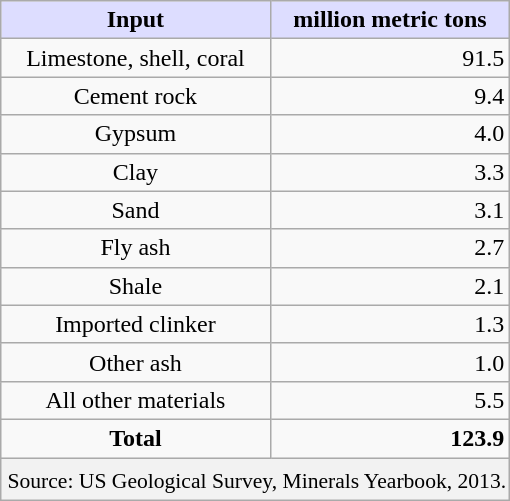<table class="wikitable sortable sortable">
<tr>
<th style="background:#DDDDFF;">Input</th>
<th style="background:#DDDDFF;">million metric tons</th>
</tr>
<tr>
<td align=center>Limestone, shell, coral</td>
<td align=right>91.5</td>
</tr>
<tr>
<td align=center>Cement rock</td>
<td align=right>9.4</td>
</tr>
<tr>
<td align=center>Gypsum</td>
<td align=right>4.0</td>
</tr>
<tr>
<td align=center>Clay</td>
<td align=right>3.3</td>
</tr>
<tr>
<td align=center>Sand</td>
<td align=right>3.1</td>
</tr>
<tr>
<td align=center>Fly ash</td>
<td align=right>2.7</td>
</tr>
<tr>
<td align=center>Shale</td>
<td align=right>2.1</td>
</tr>
<tr>
<td align=center>Imported clinker</td>
<td align=right>1.3</td>
</tr>
<tr>
<td align=center>Other ash</td>
<td align=right>1.0</td>
</tr>
<tr>
<td align=center>All other materials</td>
<td align=right>5.5</td>
</tr>
<tr>
<td align=center><strong>Total</strong></td>
<td align=right><strong>123.9</strong></td>
</tr>
<tr>
<th colspan=3 style="font-weight: normal; font-size: 0.9em; text-align: left; padding: 6px 2px 4px 4px;">Source: US Geological Survey, Minerals Yearbook, 2013.</th>
</tr>
</table>
